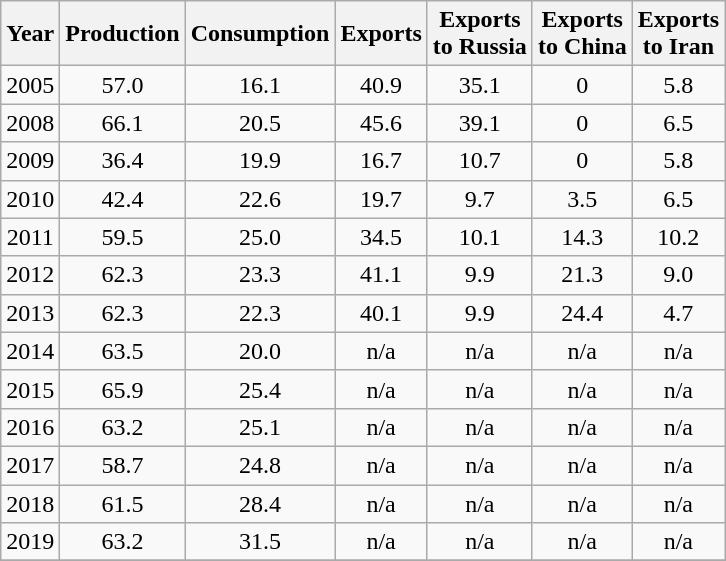<table class="wikitable" style="text-align:center">
<tr>
<th>Year</th>
<th>Production</th>
<th>Consumption</th>
<th>Exports</th>
<th>Exports<br>to Russia</th>
<th>Exports<br>to China</th>
<th>Exports<br>to Iran</th>
</tr>
<tr>
<td>2005</td>
<td>57.0</td>
<td>16.1</td>
<td>40.9</td>
<td>35.1</td>
<td>0</td>
<td>5.8</td>
</tr>
<tr>
<td>2008</td>
<td>66.1</td>
<td>20.5</td>
<td>45.6</td>
<td>39.1</td>
<td>0</td>
<td>6.5</td>
</tr>
<tr>
<td>2009</td>
<td>36.4</td>
<td>19.9</td>
<td>16.7</td>
<td>10.7</td>
<td>0</td>
<td>5.8</td>
</tr>
<tr>
<td>2010</td>
<td>42.4</td>
<td>22.6</td>
<td>19.7</td>
<td>9.7</td>
<td>3.5</td>
<td>6.5</td>
</tr>
<tr>
<td>2011</td>
<td>59.5</td>
<td>25.0</td>
<td>34.5</td>
<td>10.1</td>
<td>14.3</td>
<td>10.2</td>
</tr>
<tr>
<td>2012</td>
<td>62.3</td>
<td>23.3</td>
<td>41.1</td>
<td>9.9</td>
<td>21.3</td>
<td>9.0</td>
</tr>
<tr>
<td>2013</td>
<td>62.3</td>
<td>22.3</td>
<td>40.1</td>
<td>9.9</td>
<td>24.4</td>
<td>4.7</td>
</tr>
<tr>
<td>2014</td>
<td>63.5</td>
<td>20.0</td>
<td>n/a</td>
<td>n/a</td>
<td>n/a</td>
<td>n/a</td>
</tr>
<tr>
<td>2015</td>
<td>65.9</td>
<td>25.4</td>
<td>n/a</td>
<td>n/a</td>
<td>n/a</td>
<td>n/a</td>
</tr>
<tr>
<td>2016</td>
<td>63.2</td>
<td>25.1</td>
<td>n/a</td>
<td>n/a</td>
<td>n/a</td>
<td>n/a</td>
</tr>
<tr>
<td>2017</td>
<td>58.7</td>
<td>24.8</td>
<td>n/a</td>
<td>n/a</td>
<td>n/a</td>
<td>n/a</td>
</tr>
<tr>
<td>2018</td>
<td>61.5</td>
<td>28.4</td>
<td>n/a</td>
<td>n/a</td>
<td>n/a</td>
<td>n/a</td>
</tr>
<tr>
<td>2019</td>
<td>63.2</td>
<td>31.5</td>
<td>n/a</td>
<td>n/a</td>
<td>n/a</td>
<td>n/a</td>
</tr>
<tr>
</tr>
</table>
